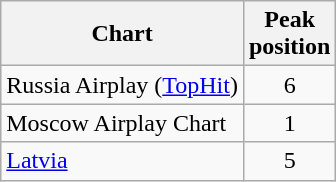<table class="sortable wikitable">
<tr>
<th>Chart</th>
<th>Peak<br>position</th>
</tr>
<tr>
<td>Russia Airplay (<a href='#'>TopHit</a>)</td>
<td align="center">6</td>
</tr>
<tr>
<td>Moscow Airplay Chart</td>
<td align="center">1</td>
</tr>
<tr>
<td><a href='#'>Latvia</a></td>
<td align="center">5</td>
</tr>
</table>
